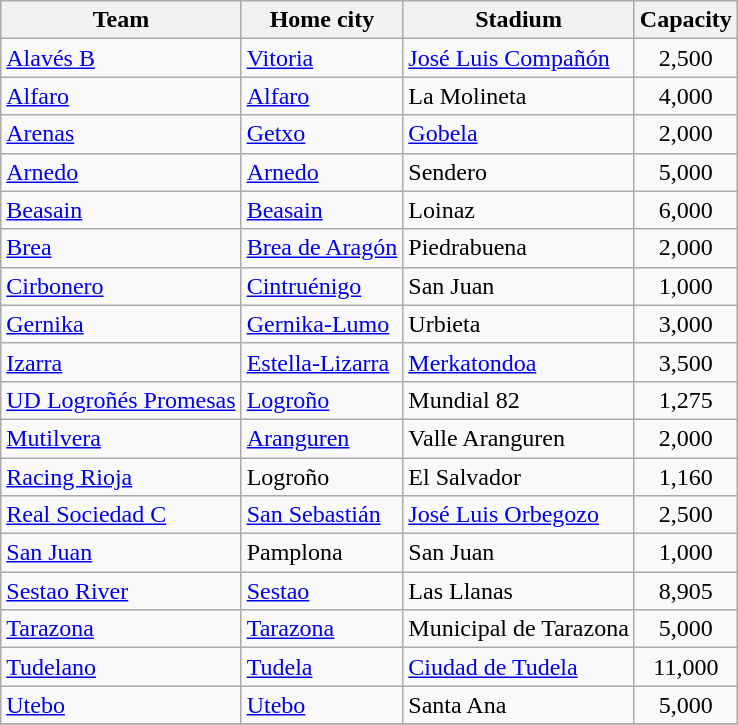<table class="wikitable sortable">
<tr>
<th>Team</th>
<th>Home city</th>
<th>Stadium</th>
<th>Capacity</th>
</tr>
<tr>
<td><a href='#'>Alavés B</a></td>
<td><a href='#'>Vitoria</a></td>
<td><a href='#'>José Luis Compañón</a></td>
<td align=center>2,500</td>
</tr>
<tr>
<td><a href='#'>Alfaro</a></td>
<td><a href='#'>Alfaro</a></td>
<td>La Molineta</td>
<td align=center>4,000</td>
</tr>
<tr>
<td><a href='#'>Arenas</a></td>
<td><a href='#'>Getxo</a></td>
<td><a href='#'>Gobela</a></td>
<td align=center>2,000</td>
</tr>
<tr>
<td><a href='#'>Arnedo</a></td>
<td><a href='#'>Arnedo</a></td>
<td>Sendero</td>
<td align=center>5,000</td>
</tr>
<tr>
<td><a href='#'>Beasain</a></td>
<td><a href='#'>Beasain</a></td>
<td>Loinaz</td>
<td align=center>6,000</td>
</tr>
<tr>
<td><a href='#'>Brea</a></td>
<td><a href='#'>Brea de Aragón</a></td>
<td>Piedrabuena</td>
<td align=center>2,000</td>
</tr>
<tr>
<td><a href='#'>Cirbonero</a></td>
<td><a href='#'>Cintruénigo</a></td>
<td>San Juan</td>
<td align=center>1,000</td>
</tr>
<tr>
<td><a href='#'>Gernika</a></td>
<td><a href='#'>Gernika-Lumo</a></td>
<td>Urbieta</td>
<td align=center>3,000</td>
</tr>
<tr>
<td><a href='#'>Izarra</a></td>
<td><a href='#'>Estella-Lizarra</a></td>
<td><a href='#'>Merkatondoa</a></td>
<td align=center>3,500</td>
</tr>
<tr>
<td><a href='#'>UD Logroñés Promesas</a></td>
<td><a href='#'>Logroño</a></td>
<td>Mundial 82</td>
<td align=center>1,275</td>
</tr>
<tr>
<td><a href='#'>Mutilvera</a></td>
<td><a href='#'>Aranguren</a></td>
<td>Valle Aranguren</td>
<td align=center>2,000</td>
</tr>
<tr>
<td><a href='#'>Racing Rioja</a></td>
<td>Logroño</td>
<td>El Salvador</td>
<td align=center>1,160</td>
</tr>
<tr>
<td><a href='#'>Real Sociedad C</a></td>
<td><a href='#'>San Sebastián</a></td>
<td><a href='#'>José Luis Orbegozo</a></td>
<td align=center>2,500</td>
</tr>
<tr>
<td><a href='#'>San Juan</a></td>
<td>Pamplona</td>
<td>San Juan</td>
<td align=center>1,000</td>
</tr>
<tr>
<td><a href='#'>Sestao River</a></td>
<td><a href='#'>Sestao</a></td>
<td>Las Llanas</td>
<td align=center>8,905</td>
</tr>
<tr>
<td><a href='#'>Tarazona</a></td>
<td><a href='#'>Tarazona</a></td>
<td>Municipal de Tarazona</td>
<td align=center>5,000</td>
</tr>
<tr>
<td><a href='#'>Tudelano</a></td>
<td><a href='#'>Tudela</a></td>
<td><a href='#'>Ciudad de Tudela</a></td>
<td align=center>11,000</td>
</tr>
<tr>
<td><a href='#'>Utebo</a></td>
<td><a href='#'>Utebo</a></td>
<td>Santa Ana</td>
<td align=center>5,000</td>
</tr>
<tr>
</tr>
</table>
